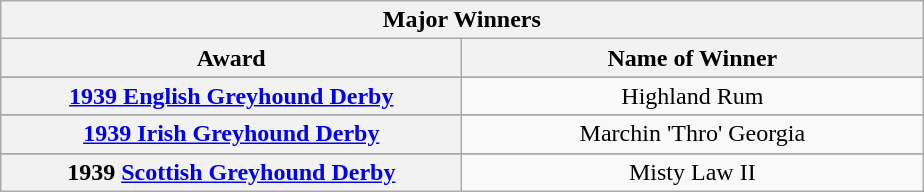<table class="wikitable">
<tr>
<th colspan="2">Major Winners</th>
</tr>
<tr>
<th width=300>Award</th>
<th width=300>Name of Winner</th>
</tr>
<tr>
</tr>
<tr align=center>
<th><a href='#'>1939 English Greyhound Derby</a></th>
<td>Highland Rum</td>
</tr>
<tr>
</tr>
<tr align=center>
<th><a href='#'>1939 Irish Greyhound Derby</a></th>
<td>Marchin 'Thro' Georgia</td>
</tr>
<tr>
</tr>
<tr align=center>
<th>1939 <a href='#'>Scottish Greyhound Derby</a></th>
<td>Misty Law II</td>
</tr>
</table>
